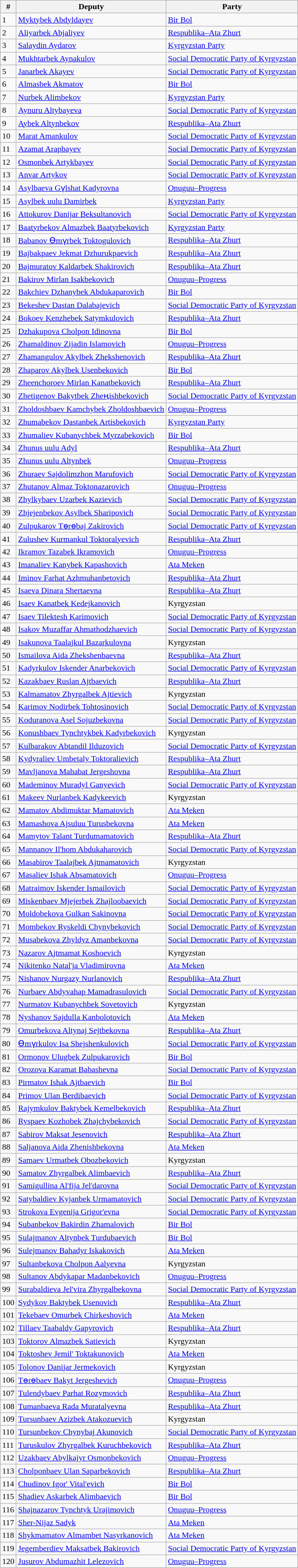<table class="wikitable sortable">
<tr>
<th>#</th>
<th>Deputy</th>
<th>Party</th>
</tr>
<tr>
<td>1</td>
<td><a href='#'>Myktybek Abdyldayev</a></td>
<td><a href='#'>Bir Bol</a></td>
</tr>
<tr>
<td>2</td>
<td><a href='#'>Aliyarbek Abjaliyev</a></td>
<td><a href='#'>Respublika–Ata Zhurt</a></td>
</tr>
<tr>
<td>3</td>
<td><a href='#'>Salaydin Aydarov</a></td>
<td><a href='#'>Kyrgyzstan Party</a></td>
</tr>
<tr>
<td>4</td>
<td><a href='#'>Mukhtarbek Aynakulov</a></td>
<td><a href='#'>Social Democratic Party of Kyrgyzstan</a></td>
</tr>
<tr>
<td>5</td>
<td><a href='#'>Janarbek Akayev</a></td>
<td><a href='#'>Social Democratic Party of Kyrgyzstan</a></td>
</tr>
<tr>
<td>6</td>
<td><a href='#'>Almasbek Akmatov</a></td>
<td><a href='#'>Bir Bol</a></td>
</tr>
<tr>
<td>7</td>
<td><a href='#'>Nurbek Alimbekov</a></td>
<td><a href='#'>Kyrgyzstan Party</a></td>
</tr>
<tr>
<td>8</td>
<td><a href='#'>Aynuru Altybayeva</a></td>
<td><a href='#'>Social Democratic Party of Kyrgyzstan</a></td>
</tr>
<tr>
<td>9</td>
<td><a href='#'>Aybek Altynbekov</a></td>
<td><a href='#'>Respublika–Ata Zhurt</a></td>
</tr>
<tr>
<td>10</td>
<td><a href='#'>Marat Amankulov</a></td>
<td><a href='#'>Social Democratic Party of Kyrgyzstan</a></td>
</tr>
<tr>
<td>11</td>
<td><a href='#'>Azamat Arapbayev</a></td>
<td><a href='#'>Social Democratic Party of Kyrgyzstan</a></td>
</tr>
<tr>
<td>12</td>
<td><a href='#'>Osmonbek Artykbayev</a></td>
<td><a href='#'>Social Democratic Party of Kyrgyzstan</a></td>
</tr>
<tr>
<td>13</td>
<td><a href='#'>Anvar Artykov</a></td>
<td><a href='#'>Social Democratic Party of Kyrgyzstan</a></td>
</tr>
<tr>
<td>14</td>
<td><a href='#'>Asylbaeva Gүlshat Kadyrovna</a></td>
<td><a href='#'>Onuguu–Progress</a></td>
</tr>
<tr>
<td>15</td>
<td><a href='#'>Asylbek uulu Damirbek</a></td>
<td><a href='#'>Kyrgyzstan Party</a></td>
</tr>
<tr>
<td>16</td>
<td><a href='#'>Attokurov Danijar Beksultanovich</a></td>
<td><a href='#'>Social Democratic Party of Kyrgyzstan</a></td>
</tr>
<tr>
<td>17</td>
<td><a href='#'>Baatyrbekov Almazbek Baatyrbekovich</a></td>
<td><a href='#'>Kyrgyzstan Party</a></td>
</tr>
<tr>
<td>18</td>
<td><a href='#'>Babanov Өmүrbek Toktogulovich</a></td>
<td><a href='#'>Respublika–Ata Zhurt</a></td>
</tr>
<tr>
<td>19</td>
<td><a href='#'>Bajbakpaev Jekmat Dzhurukpaevich</a></td>
<td><a href='#'>Respublika–Ata Zhurt</a></td>
</tr>
<tr>
<td>20</td>
<td><a href='#'>Bajmuratov Kaldarbek Shakirovich</a></td>
<td><a href='#'>Respublika–Ata Zhurt</a></td>
</tr>
<tr>
<td>21</td>
<td><a href='#'>Bakirov Mirlan Isakbekovich</a></td>
<td><a href='#'>Onuguu–Progress</a></td>
</tr>
<tr>
<td>22</td>
<td><a href='#'>Bakchiev Dzhanybek Abdukaparovich</a></td>
<td><a href='#'>Bir Bol</a></td>
</tr>
<tr>
<td>23</td>
<td><a href='#'>Bekeshev Dastan Dalabajevich</a></td>
<td><a href='#'>Social Democratic Party of Kyrgyzstan</a></td>
</tr>
<tr>
<td>24</td>
<td><a href='#'>Bokoev Kenzhebek Satymkulovich</a></td>
<td><a href='#'>Respublika–Ata Zhurt</a></td>
</tr>
<tr>
<td>25</td>
<td><a href='#'>Dzhakupova Cholpon Idinovna</a></td>
<td><a href='#'>Bir Bol</a></td>
</tr>
<tr>
<td>26</td>
<td><a href='#'>Zhamaldinov Zijadin Islamovich</a></td>
<td><a href='#'>Onuguu–Progress</a></td>
</tr>
<tr>
<td>27</td>
<td><a href='#'>Zhamangulov Akylbek Zhekshenovich</a></td>
<td><a href='#'>Respublika–Ata Zhurt</a></td>
</tr>
<tr>
<td>28</td>
<td><a href='#'>Zhaparov Akylbek Usenbekovich</a></td>
<td><a href='#'>Bir Bol</a></td>
</tr>
<tr>
<td>29</td>
<td><a href='#'>Zheenchoroev Mirlan Kanatbekovich</a></td>
<td><a href='#'>Respublika–Ata Zhurt</a></td>
</tr>
<tr>
<td>30</td>
<td><a href='#'>Zhetigenov Bakytbek Zheңishbekovich</a></td>
<td><a href='#'>Social Democratic Party of Kyrgyzstan</a></td>
</tr>
<tr>
<td>31</td>
<td><a href='#'>Zholdoshbaev Kamchybek Zholdoshbaevich</a></td>
<td><a href='#'>Onuguu–Progress</a></td>
</tr>
<tr>
<td>32</td>
<td><a href='#'>Zhumabekov Dastanbek Artisbekovich</a></td>
<td><a href='#'>Kyrgyzstan Party</a></td>
</tr>
<tr>
<td>33</td>
<td><a href='#'>Zhumaliev Kubanychbek Myrzabekovich</a></td>
<td><a href='#'>Bir Bol</a></td>
</tr>
<tr>
<td>34</td>
<td><a href='#'>Zhunus uulu Adyl</a></td>
<td><a href='#'>Respublika–Ata Zhurt</a></td>
</tr>
<tr>
<td>35</td>
<td><a href='#'>Zhunus uulu Altynbek</a></td>
<td><a href='#'>Onuguu–Progress</a></td>
</tr>
<tr>
<td>36</td>
<td><a href='#'>Zhuraev Sajdolimzhon Marufovich</a></td>
<td><a href='#'>Social Democratic Party of Kyrgyzstan</a></td>
</tr>
<tr>
<td>37</td>
<td><a href='#'>Zhutanov Almaz Toktonazarovich</a></td>
<td><a href='#'>Onuguu–Progress</a></td>
</tr>
<tr>
<td>38</td>
<td><a href='#'>Zhylkybaev Uzarbek Kazievich</a></td>
<td><a href='#'>Social Democratic Party of Kyrgyzstan</a></td>
</tr>
<tr>
<td>39</td>
<td><a href='#'>Zhjejenbekov Asylbek Sharipovich</a></td>
<td><a href='#'>Social Democratic Party of Kyrgyzstan</a></td>
</tr>
<tr>
<td>40</td>
<td><a href='#'>Zulpukarov Tөrөbaj Zakirovich</a></td>
<td><a href='#'>Social Democratic Party of Kyrgyzstan</a></td>
</tr>
<tr>
<td>41</td>
<td><a href='#'>Zulushev Kurmankul Toktoralyevich</a></td>
<td><a href='#'>Respublika–Ata Zhurt</a></td>
</tr>
<tr>
<td>42</td>
<td><a href='#'>Ikramov Tazabek Ikramovich</a></td>
<td><a href='#'>Onuguu–Progress</a></td>
</tr>
<tr>
<td>43</td>
<td><a href='#'>Imanaliev Kanybek Kapashovich</a></td>
<td><a href='#'>Ata Meken</a></td>
</tr>
<tr>
<td>44</td>
<td><a href='#'>Iminov Farhat Azhmuhanbetovich</a></td>
<td><a href='#'>Respublika–Ata Zhurt</a></td>
</tr>
<tr>
<td>45</td>
<td><a href='#'>Isaeva Dinara Shertaevna</a></td>
<td><a href='#'>Respublika–Ata Zhurt</a></td>
</tr>
<tr>
<td>46</td>
<td><a href='#'>Isaev Kanatbek Kedejkanovich</a></td>
<td>Kyrgyzstan</td>
</tr>
<tr>
<td>47</td>
<td><a href='#'>Isaev Tilektesh Karimovich</a></td>
<td><a href='#'>Social Democratic Party of Kyrgyzstan</a></td>
</tr>
<tr>
<td>48</td>
<td><a href='#'>Isakov Muzaffar Ahmathodzhaevich</a></td>
<td><a href='#'>Social Democratic Party of Kyrgyzstan</a></td>
</tr>
<tr>
<td>49</td>
<td><a href='#'>Isakunova Taalajkul Bazarkulovna</a></td>
<td>Kyrgyzstan</td>
</tr>
<tr>
<td>50</td>
<td><a href='#'>Ismailova Aida Zhekshenbaevna</a></td>
<td><a href='#'>Respublika–Ata Zhurt</a></td>
</tr>
<tr>
<td>51</td>
<td><a href='#'>Kadyrkulov Iskender Anarbekovich</a></td>
<td><a href='#'>Social Democratic Party of Kyrgyzstan</a></td>
</tr>
<tr>
<td>52</td>
<td><a href='#'>Kazakbaev Ruslan Ajtbaevich</a></td>
<td><a href='#'>Respublika–Ata Zhurt</a></td>
</tr>
<tr>
<td>53</td>
<td><a href='#'>Kalmamatov Zhyrgalbek Ajtievich</a></td>
<td>Kyrgyzstan</td>
</tr>
<tr>
<td>54</td>
<td><a href='#'>Karimov Nodirbek Tohtosinovich</a></td>
<td><a href='#'>Social Democratic Party of Kyrgyzstan</a></td>
</tr>
<tr>
<td>55</td>
<td><a href='#'>Koduranova Asel Sojuzbekovna</a></td>
<td><a href='#'>Social Democratic Party of Kyrgyzstan</a></td>
</tr>
<tr>
<td>56</td>
<td><a href='#'>Konushbaev Tynchtykbek Kadyrbekovich</a></td>
<td>Kyrgyzstan</td>
</tr>
<tr>
<td>57</td>
<td><a href='#'>Kulbarakov Abtandil Ilduzovich</a></td>
<td><a href='#'>Social Democratic Party of Kyrgyzstan</a></td>
</tr>
<tr>
<td>58</td>
<td><a href='#'>Kydyraliev Umbetaly Toktoralievich</a></td>
<td><a href='#'>Respublika–Ata Zhurt</a></td>
</tr>
<tr>
<td>59</td>
<td><a href='#'>Mavljanova Mahabat Jergeshovna</a></td>
<td><a href='#'>Respublika–Ata Zhurt</a></td>
</tr>
<tr>
<td>60</td>
<td><a href='#'>Mademinov Muradyl Ganyevich</a></td>
<td><a href='#'>Social Democratic Party of Kyrgyzstan</a></td>
</tr>
<tr>
<td>61</td>
<td><a href='#'>Makeev Nurlanbek Kadykeevich</a></td>
<td>Kyrgyzstan</td>
</tr>
<tr>
<td>62</td>
<td><a href='#'>Mamatov Abdimuktar Mamatovich</a></td>
<td><a href='#'>Ata Meken</a></td>
</tr>
<tr>
<td>63</td>
<td><a href='#'>Mamashova Ajsuluu Turusbekovna</a></td>
<td><a href='#'>Ata Meken</a></td>
</tr>
<tr>
<td>64</td>
<td><a href='#'>Mamytov Talant Turdumamatovich</a></td>
<td><a href='#'>Respublika–Ata Zhurt</a></td>
</tr>
<tr>
<td>65</td>
<td><a href='#'>Mannanov Il'hom Abdukaharovich</a></td>
<td><a href='#'>Social Democratic Party of Kyrgyzstan</a></td>
</tr>
<tr>
<td>66</td>
<td><a href='#'>Masabirov Taalajbek Ajtmamatovich</a></td>
<td>Kyrgyzstan</td>
</tr>
<tr>
<td>67</td>
<td><a href='#'>Masaliev Ishak Absamatovich</a></td>
<td><a href='#'>Onuguu–Progress</a></td>
</tr>
<tr>
<td>68</td>
<td><a href='#'>Matraimov Iskender Ismailovich</a></td>
<td><a href='#'>Social Democratic Party of Kyrgyzstan</a></td>
</tr>
<tr>
<td>69</td>
<td><a href='#'>Miskenbaev Mjejerbek Zhajloobaevich</a></td>
<td><a href='#'>Social Democratic Party of Kyrgyzstan</a></td>
</tr>
<tr>
<td>70</td>
<td><a href='#'>Moldobekova Gulkan Sakinovna</a></td>
<td><a href='#'>Social Democratic Party of Kyrgyzstan</a></td>
</tr>
<tr>
<td>71</td>
<td><a href='#'>Mombekov Ryskeldi Chynybekovich</a></td>
<td><a href='#'>Social Democratic Party of Kyrgyzstan</a></td>
</tr>
<tr>
<td>72</td>
<td><a href='#'>Musabekova Zhyldyz Amanbekovna</a></td>
<td><a href='#'>Social Democratic Party of Kyrgyzstan</a></td>
</tr>
<tr>
<td>73</td>
<td><a href='#'>Nazarov Ajtmamat Koshoevich</a></td>
<td>Kyrgyzstan</td>
</tr>
<tr>
<td>74</td>
<td><a href='#'>Nikitenko Natal'ja Vladimirovna</a></td>
<td><a href='#'>Ata Meken</a></td>
</tr>
<tr>
<td>75</td>
<td><a href='#'>Nishanov Nurgazy Nurlanovich</a></td>
<td><a href='#'>Respublika–Ata Zhurt</a></td>
</tr>
<tr>
<td>76</td>
<td><a href='#'>Nurbaev Abdyvahap Mamadrasulovich</a></td>
<td><a href='#'>Social Democratic Party of Kyrgyzstan</a></td>
</tr>
<tr>
<td>77</td>
<td><a href='#'>Nurmatov Kubanychbek Sovetovich</a></td>
<td>Kyrgyzstan</td>
</tr>
<tr>
<td>78</td>
<td><a href='#'>Nyshanov Sajdulla Kanbolotovich</a></td>
<td><a href='#'>Ata Meken</a></td>
</tr>
<tr>
<td>79</td>
<td><a href='#'>Omurbekova Altynaj Sejtbekovna</a></td>
<td><a href='#'>Respublika–Ata Zhurt</a></td>
</tr>
<tr>
<td>80</td>
<td><a href='#'>Өmүrkulov Isa Shejshenkulovich</a></td>
<td><a href='#'>Social Democratic Party of Kyrgyzstan</a></td>
</tr>
<tr>
<td>81</td>
<td><a href='#'>Ormonov Ulugbek Zulpukarovich</a></td>
<td><a href='#'>Bir Bol</a></td>
</tr>
<tr>
<td>82</td>
<td><a href='#'>Orozova Karamat Babashevna</a></td>
<td><a href='#'>Social Democratic Party of Kyrgyzstan</a></td>
</tr>
<tr>
<td>83</td>
<td><a href='#'>Pirmatov Ishak Ajtbaevich</a></td>
<td><a href='#'>Bir Bol</a></td>
</tr>
<tr>
<td>84</td>
<td><a href='#'>Primov Ulan Berdibaevich</a></td>
<td><a href='#'>Social Democratic Party of Kyrgyzstan</a></td>
</tr>
<tr>
<td>85</td>
<td><a href='#'>Rajymkulov Baktybek Kemelbekovich</a></td>
<td><a href='#'>Respublika–Ata Zhurt</a></td>
</tr>
<tr>
<td>86</td>
<td><a href='#'>Ryspaev Kozhobek Zhajchybekovich</a></td>
<td><a href='#'>Social Democratic Party of Kyrgyzstan</a></td>
</tr>
<tr>
<td>87</td>
<td><a href='#'>Sabirov Maksat Jesenovich</a></td>
<td><a href='#'>Respublika–Ata Zhurt</a></td>
</tr>
<tr>
<td>88</td>
<td><a href='#'>Saljanova Aida Zhenishbekovna</a></td>
<td><a href='#'>Ata Meken</a></td>
</tr>
<tr>
<td>89</td>
<td><a href='#'>Samaev Urmatbek Obozbekovich</a></td>
<td>Kyrgyzstan</td>
</tr>
<tr>
<td>90</td>
<td><a href='#'>Samatov Zhyrgalbek Alimbaevich</a></td>
<td><a href='#'>Respublika–Ata Zhurt</a></td>
</tr>
<tr>
<td>91</td>
<td><a href='#'>Samigullina Al'fija Jel'darovna</a></td>
<td><a href='#'>Social Democratic Party of Kyrgyzstan</a></td>
</tr>
<tr>
<td>92</td>
<td><a href='#'>Satybaldiev Kyjanbek Urmamatovich</a></td>
<td><a href='#'>Social Democratic Party of Kyrgyzstan</a></td>
</tr>
<tr>
<td>93</td>
<td><a href='#'>Strokova Evgenija Grigor'evna</a></td>
<td><a href='#'>Social Democratic Party of Kyrgyzstan</a></td>
</tr>
<tr>
<td>94</td>
<td><a href='#'>Subanbekov Bakirdin Zhamalovich</a></td>
<td><a href='#'>Bir Bol</a></td>
</tr>
<tr>
<td>95</td>
<td><a href='#'>Sulajmanov Altynbek Turdubaevich</a></td>
<td><a href='#'>Bir Bol</a></td>
</tr>
<tr>
<td>96</td>
<td><a href='#'>Sulejmanov Bahadyr Iskakovich</a></td>
<td><a href='#'>Ata Meken</a></td>
</tr>
<tr>
<td>97</td>
<td><a href='#'>Sultanbekova Cholpon Aalyevna</a></td>
<td>Kyrgyzstan</td>
</tr>
<tr>
<td>98</td>
<td><a href='#'>Sultanov Abdykapar Madanbekovich</a></td>
<td><a href='#'>Onuguu–Progress</a></td>
</tr>
<tr>
<td>99</td>
<td><a href='#'>Surabaldieva Jel'vira Zhyrgalbekovna</a></td>
<td><a href='#'>Social Democratic Party of Kyrgyzstan</a></td>
</tr>
<tr>
<td>100</td>
<td><a href='#'>Sydykov Baktybek Usenovich</a></td>
<td><a href='#'>Respublika–Ata Zhurt</a></td>
</tr>
<tr>
<td>101</td>
<td><a href='#'>Tekebaev Omurbek Chirkeshovich</a></td>
<td><a href='#'>Ata Meken</a></td>
</tr>
<tr>
<td>102</td>
<td><a href='#'>Tillaev Taabaldy Gapyrovich</a></td>
<td><a href='#'>Respublika–Ata Zhurt</a></td>
</tr>
<tr>
<td>103</td>
<td><a href='#'>Toktorov Almazbek Satievich</a></td>
<td>Kyrgyzstan</td>
</tr>
<tr>
<td>104</td>
<td><a href='#'>Toktoshev Jemil' Toktakunovich</a></td>
<td><a href='#'>Ata Meken</a></td>
</tr>
<tr>
<td>105</td>
<td><a href='#'>Tolonov Danijar Jermekovich</a></td>
<td>Kyrgyzstan</td>
</tr>
<tr>
<td>106</td>
<td><a href='#'>Tөrөbaev Bakyt Jergeshevich</a></td>
<td><a href='#'>Onuguu–Progress</a></td>
</tr>
<tr>
<td>107</td>
<td><a href='#'>Tulendybaev Parhat Rozymovich</a></td>
<td><a href='#'>Respublika–Ata Zhurt</a></td>
</tr>
<tr>
<td>108</td>
<td><a href='#'>Tumanbaeva Rada Muratalyevna</a></td>
<td><a href='#'>Respublika–Ata Zhurt</a></td>
</tr>
<tr>
<td>109</td>
<td><a href='#'>Tursunbaev Azizbek Atakozuevich</a></td>
<td>Kyrgyzstan</td>
</tr>
<tr>
<td>110</td>
<td><a href='#'>Tursunbekov Chynybaj Akunovich</a></td>
<td><a href='#'>Social Democratic Party of Kyrgyzstan</a></td>
</tr>
<tr>
<td>111</td>
<td><a href='#'>Turuskulov Zhyrgalbek Kuruchbekovich</a></td>
<td><a href='#'>Respublika–Ata Zhurt</a></td>
</tr>
<tr>
<td>112</td>
<td><a href='#'>Uzakbaev Abylkajyr Osmonbekovich</a></td>
<td><a href='#'>Onuguu–Progress</a></td>
</tr>
<tr>
<td>113</td>
<td><a href='#'>Cholponbaev Ulan Saparbekovich</a></td>
<td><a href='#'>Respublika–Ata Zhurt</a></td>
</tr>
<tr>
<td>114</td>
<td><a href='#'>Chudinov Igor' Vital'evich</a></td>
<td><a href='#'>Bir Bol</a></td>
</tr>
<tr>
<td>115</td>
<td><a href='#'>Shadiev Askarbek Alimbaevich</a></td>
<td><a href='#'>Bir Bol</a></td>
</tr>
<tr>
<td>116</td>
<td><a href='#'>Shajnazarov Tynchtyk Urajimovich</a></td>
<td><a href='#'>Onuguu–Progress</a></td>
</tr>
<tr>
<td>117</td>
<td><a href='#'>Sher-Nijaz Sadyk</a></td>
<td><a href='#'>Ata Meken</a></td>
</tr>
<tr>
<td>118</td>
<td><a href='#'>Shykmamatov Almambet Nasyrkanovich</a></td>
<td><a href='#'>Ata Meken</a></td>
</tr>
<tr>
<td>119</td>
<td><a href='#'>Jegemberdiev Maksatbek Bakirovich</a></td>
<td><a href='#'>Social Democratic Party of Kyrgyzstan</a></td>
</tr>
<tr>
<td>120</td>
<td><a href='#'>Jusurov Abdumazhit Lelezovich</a></td>
<td><a href='#'>Onuguu–Progress</a></td>
</tr>
</table>
